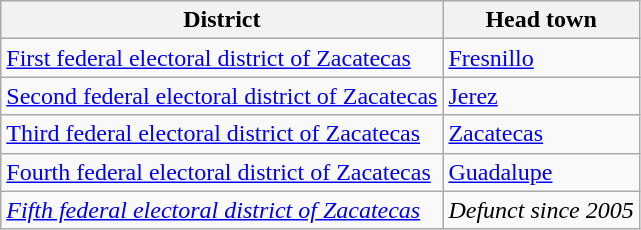<table class="wikitable" border="1">
<tr style="background:#efefef;">
<th><strong>District</strong></th>
<th><strong>Head town</strong></th>
</tr>
<tr>
<td><a href='#'>First federal electoral district of Zacatecas</a></td>
<td><a href='#'>Fresnillo</a></td>
</tr>
<tr>
<td><a href='#'>Second federal electoral district of Zacatecas</a></td>
<td><a href='#'>Jerez</a></td>
</tr>
<tr>
<td><a href='#'>Third federal electoral district of Zacatecas</a></td>
<td><a href='#'>Zacatecas</a></td>
</tr>
<tr>
<td><a href='#'>Fourth federal electoral district of Zacatecas</a></td>
<td><a href='#'>Guadalupe</a></td>
</tr>
<tr>
<td><em><a href='#'>Fifth federal electoral district of Zacatecas</a></em></td>
<td><em>Defunct since 2005</em></td>
</tr>
</table>
